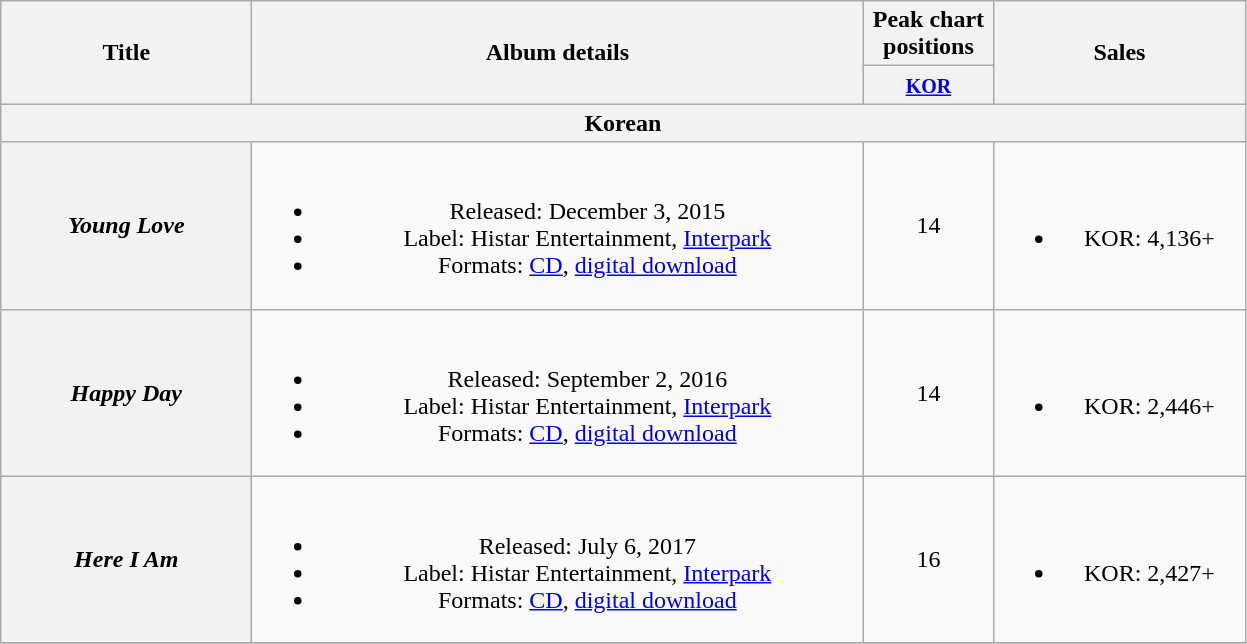<table class="wikitable plainrowheaders" style="text-align:center;">
<tr>
<th scope="col" rowspan="2" style="width:10em;">Title</th>
<th scope="col" rowspan="2" style="width:25em;">Album details</th>
<th scope="col" colspan="1" style="width:5em;">Peak chart positions</th>
<th scope="col" rowspan="2" style="width:10em;">Sales</th>
</tr>
<tr>
<th><small><a href='#'>KOR</a></small><br></th>
</tr>
<tr>
<th scope="col" colspan="5">Korean</th>
</tr>
<tr>
<th scope="row"><em>Young Love</em></th>
<td><br><ul><li>Released: December 3, 2015</li><li>Label: Histar Entertainment, <a href='#'>Interpark</a></li><li>Formats: <a href='#'>CD</a>, <a href='#'>digital download</a></li></ul></td>
<td>14</td>
<td><br><ul><li>KOR: 4,136+</li></ul></td>
</tr>
<tr>
<th scope="row"><em>Happy Day</em></th>
<td><br><ul><li>Released: September 2, 2016</li><li>Label: Histar Entertainment, <a href='#'>Interpark</a></li><li>Formats: <a href='#'>CD</a>, <a href='#'>digital download</a></li></ul></td>
<td>14</td>
<td><br><ul><li>KOR: 2,446+</li></ul></td>
</tr>
<tr>
<th scope="row"><em>Here I Am</em></th>
<td><br><ul><li>Released: July 6, 2017</li><li>Label: Histar Entertainment, <a href='#'>Interpark</a></li><li>Formats: <a href='#'>CD</a>, <a href='#'>digital download</a></li></ul></td>
<td>16</td>
<td><br><ul><li>KOR: 2,427+</li></ul></td>
</tr>
<tr>
</tr>
</table>
